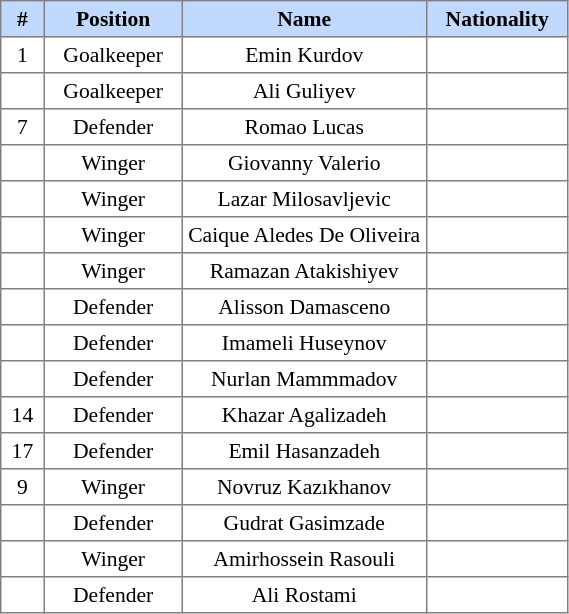<table border=1 style="border-collapse:collapse; font-size:90%;" cellpadding=3 cellspacing=0 width=30%>
<tr bgcolor=#C1D8FF>
<th width=2%>#</th>
<th width=5%>Position</th>
<th width=20%>Name</th>
<th width=5%>Nationality</th>
</tr>
<tr align=center>
<td>1</td>
<td>Goalkeeper</td>
<td>Emin Kurdov</td>
<td></td>
</tr>
<tr align=center>
<td></td>
<td>Goalkeeper</td>
<td>Ali Guliyev</td>
<td></td>
</tr>
<tr align=center>
<td>7</td>
<td>Defender</td>
<td>Romao Lucas</td>
<td></td>
</tr>
<tr align=center>
<td></td>
<td>Winger</td>
<td>Giovanny Valerio</td>
<td></td>
</tr>
<tr align=center>
<td></td>
<td>Winger</td>
<td>Lazar Milosavljevic</td>
<td></td>
</tr>
<tr align=center>
<td></td>
<td>Winger</td>
<td>Caique Aledes De Oliveira</td>
<td></td>
</tr>
<tr align=center>
<td></td>
<td>Winger</td>
<td>Ramazan Atakishiyev</td>
<td></td>
</tr>
<tr align=center>
<td></td>
<td>Defender</td>
<td>Alisson Damasceno</td>
<td></td>
</tr>
<tr align=center>
<td></td>
<td>Defender</td>
<td>Imameli Huseynov</td>
<td></td>
</tr>
<tr align=center>
<td></td>
<td>Defender</td>
<td>Nurlan Mammmadov</td>
<td></td>
</tr>
<tr align=center>
<td>14</td>
<td>Defender</td>
<td>Khazar Agalizadeh</td>
<td></td>
</tr>
<tr align=center>
<td>17</td>
<td>Defender</td>
<td>Emil Hasanzadeh</td>
<td></td>
</tr>
<tr align=center>
<td>9</td>
<td>Winger</td>
<td>Novruz Kazıkhanov</td>
<td></td>
</tr>
<tr align=center>
<td></td>
<td>Defender</td>
<td>Gudrat Gasimzade</td>
<td></td>
</tr>
<tr align=center>
<td></td>
<td>Winger</td>
<td>Amirhossein Rasouli</td>
<td></td>
</tr>
<tr align=center>
<td></td>
<td>Defender</td>
<td>Ali Rostami</td>
<td></td>
</tr>
</table>
